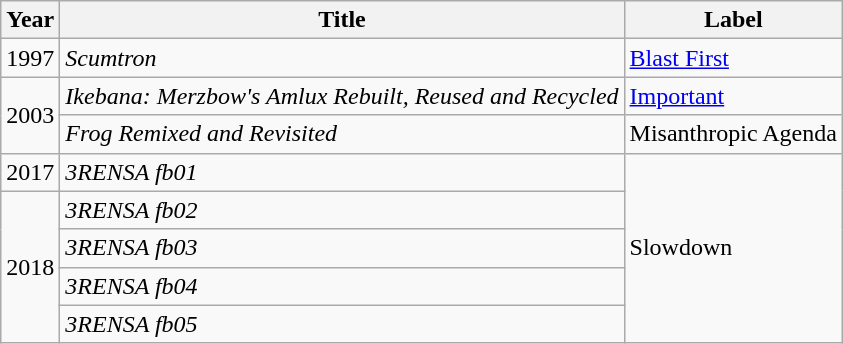<table class="wikitable">
<tr>
<th>Year</th>
<th>Title</th>
<th>Label</th>
</tr>
<tr>
<td>1997</td>
<td><em>Scumtron</em></td>
<td><a href='#'>Blast First</a></td>
</tr>
<tr>
<td rowspan="2">2003</td>
<td><em>Ikebana: Merzbow's Amlux Rebuilt, Reused and Recycled</em></td>
<td><a href='#'>Important</a></td>
</tr>
<tr>
<td><em>Frog Remixed and Revisited</em></td>
<td>Misanthropic Agenda</td>
</tr>
<tr>
<td>2017</td>
<td><em>3RENSA fb01</em></td>
<td rowspan="5">Slowdown</td>
</tr>
<tr>
<td rowspan="4">2018</td>
<td><em>3RENSA fb02</em></td>
</tr>
<tr>
<td><em>3RENSA fb03</em></td>
</tr>
<tr>
<td><em>3RENSA fb04</em></td>
</tr>
<tr>
<td><em>3RENSA fb05</em></td>
</tr>
</table>
